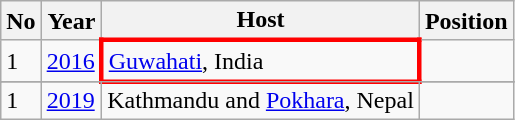<table class="wikitable">
<tr>
<th>No</th>
<th>Year</th>
<th>Host</th>
<th>Position</th>
</tr>
<tr>
<td>1</td>
<td><a href='#'>2016</a></td>
<td style="border: 3px solid red"> <a href='#'>Guwahati</a>, India</td>
<td></td>
</tr>
<tr>
</tr>
<tr>
<td>1</td>
<td><a href='#'>2019</a></td>
<td> Kathmandu and <a href='#'>Pokhara</a>, Nepal</td>
<td></td>
</tr>
</table>
